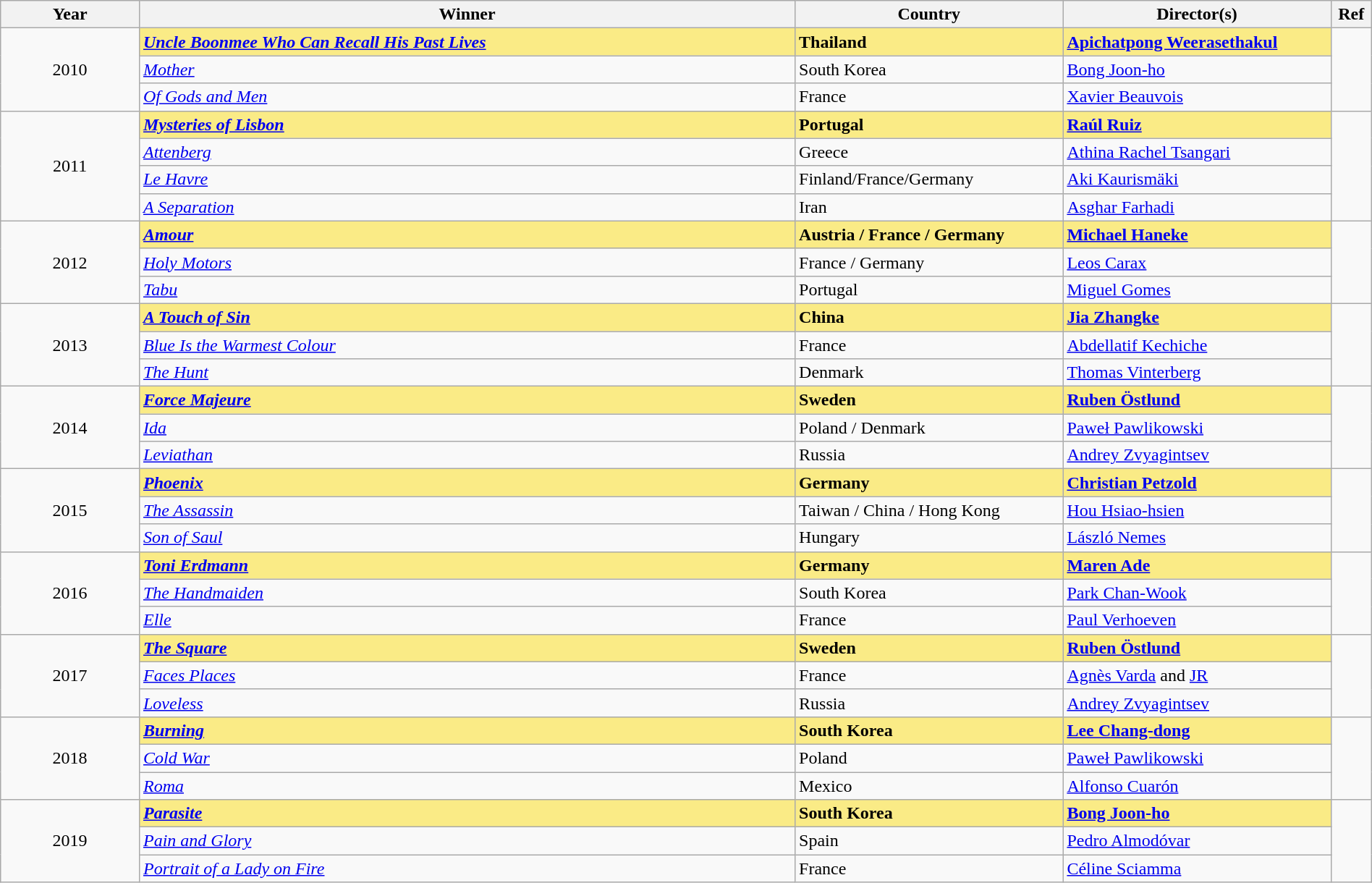<table class="wikitable" width="100%" cellpadding="5">
<tr>
<th width="100">Year</th>
<th width="500">Winner</th>
<th width="200">Country</th>
<th width="200">Director(s)</th>
<th width="15">Ref</th>
</tr>
<tr>
<td rowspan="3" style="text-align:center;">2010</td>
<td style="background:#FAEB86;"><strong><em><a href='#'>Uncle Boonmee Who Can Recall His Past Lives</a></em></strong></td>
<td style="background:#FAEB86;"><strong>Thailand</strong></td>
<td style="background:#FAEB86;"><strong><a href='#'>Apichatpong Weerasethakul</a></strong></td>
<td rowspan=3></td>
</tr>
<tr>
<td><em><a href='#'>Mother</a></em></td>
<td>South Korea</td>
<td><a href='#'>Bong Joon-ho</a></td>
</tr>
<tr>
<td><em><a href='#'>Of Gods and Men</a></em></td>
<td>France</td>
<td><a href='#'>Xavier Beauvois</a></td>
</tr>
<tr>
<td rowspan="4" style="text-align:center;">2011</td>
<td style="background:#FAEB86;"><strong><em><a href='#'>Mysteries of Lisbon</a></em></strong></td>
<td style="background:#FAEB86;"><strong>Portugal</strong></td>
<td style="background:#FAEB86;"><strong><a href='#'>Raúl Ruiz</a></strong></td>
<td rowspan=4></td>
</tr>
<tr>
<td><em><a href='#'>Attenberg</a></em></td>
<td>Greece</td>
<td><a href='#'>Athina Rachel Tsangari</a></td>
</tr>
<tr>
<td><em><a href='#'>Le Havre</a></em></td>
<td>Finland/France/Germany</td>
<td><a href='#'>Aki Kaurismäki</a></td>
</tr>
<tr>
<td><em><a href='#'>A Separation</a></em></td>
<td>Iran</td>
<td><a href='#'>Asghar Farhadi</a></td>
</tr>
<tr>
<td rowspan="3" style="text-align:center;">2012</td>
<td style="background:#FAEB86;"><strong><em><a href='#'>Amour</a></em></strong></td>
<td style="background:#FAEB86;"><strong>Austria / France / Germany</strong></td>
<td style="background:#FAEB86;"><strong><a href='#'>Michael Haneke</a></strong></td>
<td rowspan=3></td>
</tr>
<tr>
<td><em><a href='#'>Holy Motors</a></em></td>
<td>France / Germany</td>
<td><a href='#'>Leos Carax</a></td>
</tr>
<tr>
<td><em><a href='#'>Tabu</a></em></td>
<td>Portugal</td>
<td><a href='#'>Miguel Gomes</a></td>
</tr>
<tr>
<td rowspan="3" style="text-align:center;">2013</td>
<td style="background:#FAEB86;"><strong><em><a href='#'>A Touch of Sin</a></em></strong></td>
<td style="background:#FAEB86;"><strong>China</strong></td>
<td style="background:#FAEB86;"><strong><a href='#'>Jia Zhangke</a></strong></td>
<td rowspan=3></td>
</tr>
<tr>
<td><em><a href='#'>Blue Is the Warmest Colour</a></em></td>
<td>France</td>
<td><a href='#'>Abdellatif Kechiche</a></td>
</tr>
<tr>
<td><em><a href='#'>The Hunt</a></em></td>
<td>Denmark</td>
<td><a href='#'>Thomas Vinterberg</a></td>
</tr>
<tr>
<td rowspan="3" style="text-align:center;">2014</td>
<td style="background:#FAEB86;"><strong><em><a href='#'>Force Majeure</a></em></strong></td>
<td style="background:#FAEB86;"><strong>Sweden</strong></td>
<td style="background:#FAEB86;"><strong><a href='#'>Ruben Östlund</a></strong></td>
<td rowspan=3></td>
</tr>
<tr>
<td><em><a href='#'>Ida</a></em></td>
<td>Poland / Denmark</td>
<td><a href='#'>Paweł Pawlikowski</a></td>
</tr>
<tr>
<td><em><a href='#'>Leviathan</a></em></td>
<td>Russia</td>
<td><a href='#'>Andrey Zvyagintsev</a></td>
</tr>
<tr>
<td rowspan="3" style="text-align:center;">2015</td>
<td style="background:#FAEB86;"><strong><em><a href='#'>Phoenix</a></em></strong></td>
<td style="background:#FAEB86;"><strong>Germany</strong></td>
<td style="background:#FAEB86;"><strong><a href='#'>Christian Petzold</a></strong></td>
<td rowspan=3></td>
</tr>
<tr>
<td><em><a href='#'>The Assassin</a></em></td>
<td>Taiwan / China / Hong Kong</td>
<td><a href='#'>Hou Hsiao-hsien</a></td>
</tr>
<tr>
<td><em><a href='#'>Son of Saul</a></em></td>
<td>Hungary</td>
<td><a href='#'>László Nemes</a></td>
</tr>
<tr>
<td rowspan="3" style="text-align:center;">2016</td>
<td style="background:#FAEB86;"><strong><em><a href='#'>Toni Erdmann</a></em></strong></td>
<td style="background:#FAEB86;"><strong>Germany</strong></td>
<td style="background:#FAEB86;"><strong><a href='#'>Maren Ade</a></strong></td>
<td rowspan=3></td>
</tr>
<tr>
<td><em><a href='#'>The Handmaiden</a></em></td>
<td>South Korea</td>
<td><a href='#'>Park Chan-Wook</a></td>
</tr>
<tr>
<td><em><a href='#'>Elle</a></em></td>
<td>France</td>
<td><a href='#'>Paul Verhoeven</a></td>
</tr>
<tr>
<td rowspan="3" style="text-align:center;">2017</td>
<td style="background:#FAEB86;"><strong><em><a href='#'>The Square</a></em></strong></td>
<td style="background:#FAEB86;"><strong>Sweden</strong></td>
<td style="background:#FAEB86;"><strong><a href='#'>Ruben Östlund</a></strong></td>
<td rowspan=3></td>
</tr>
<tr>
<td><em><a href='#'>Faces Places</a></em></td>
<td>France</td>
<td><a href='#'>Agnès Varda</a> and <a href='#'>JR</a></td>
</tr>
<tr>
<td><em><a href='#'>Loveless</a></em></td>
<td>Russia</td>
<td><a href='#'>Andrey Zvyagintsev</a></td>
</tr>
<tr>
<td rowspan="3" style="text-align:center;">2018</td>
<td style="background:#FAEB86;"><strong><em><a href='#'>Burning</a></em></strong></td>
<td style="background:#FAEB86;"><strong>South Korea</strong></td>
<td style="background:#FAEB86;"><strong><a href='#'>Lee Chang-dong</a></strong></td>
<td rowspan=3></td>
</tr>
<tr>
<td><em><a href='#'>Cold War</a></em></td>
<td>Poland</td>
<td><a href='#'>Paweł Pawlikowski</a></td>
</tr>
<tr>
<td><em><a href='#'>Roma</a></em></td>
<td>Mexico</td>
<td><a href='#'>Alfonso Cuarón</a></td>
</tr>
<tr>
<td rowspan="3" style="text-align:center;">2019</td>
<td style="background:#FAEB86;"><strong><em><a href='#'>Parasite</a></em></strong></td>
<td style="background:#FAEB86;"><strong>South Korea</strong></td>
<td style="background:#FAEB86;"><strong><a href='#'>Bong Joon-ho</a></strong></td>
<td rowspan=3></td>
</tr>
<tr>
<td><em><a href='#'>Pain and Glory</a></em></td>
<td>Spain</td>
<td><a href='#'>Pedro Almodóvar</a></td>
</tr>
<tr>
<td><em><a href='#'>Portrait of a Lady on Fire</a></em></td>
<td>France</td>
<td><a href='#'>Céline Sciamma</a></td>
</tr>
</table>
